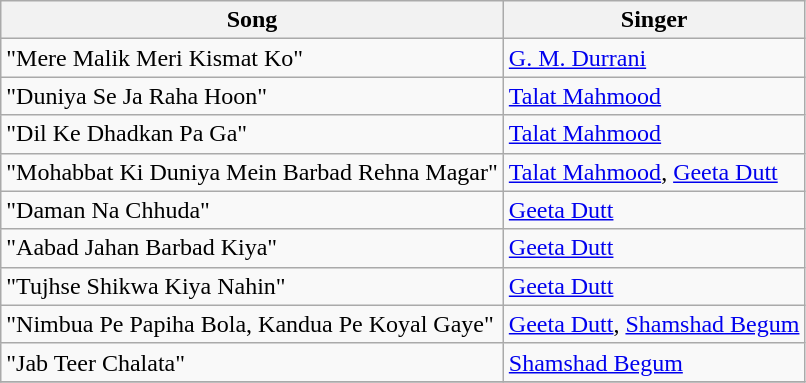<table class="wikitable">
<tr>
<th>Song</th>
<th>Singer</th>
</tr>
<tr>
<td>"Mere Malik Meri Kismat Ko"</td>
<td><a href='#'>G. M. Durrani</a></td>
</tr>
<tr>
<td>"Duniya Se Ja Raha Hoon"</td>
<td><a href='#'>Talat Mahmood</a></td>
</tr>
<tr>
<td>"Dil Ke Dhadkan Pa Ga"</td>
<td><a href='#'>Talat Mahmood</a></td>
</tr>
<tr>
<td>"Mohabbat Ki Duniya Mein Barbad Rehna Magar"</td>
<td><a href='#'>Talat Mahmood</a>, <a href='#'>Geeta Dutt</a></td>
</tr>
<tr>
<td>"Daman Na Chhuda"</td>
<td><a href='#'>Geeta Dutt</a></td>
</tr>
<tr>
<td>"Aabad Jahan Barbad Kiya"</td>
<td><a href='#'>Geeta Dutt</a></td>
</tr>
<tr>
<td>"Tujhse Shikwa Kiya Nahin"</td>
<td><a href='#'>Geeta Dutt</a></td>
</tr>
<tr>
<td>"Nimbua Pe Papiha Bola, Kandua Pe Koyal Gaye"</td>
<td><a href='#'>Geeta Dutt</a>, <a href='#'>Shamshad Begum</a></td>
</tr>
<tr>
<td>"Jab Teer Chalata"</td>
<td><a href='#'>Shamshad Begum</a></td>
</tr>
<tr>
</tr>
</table>
